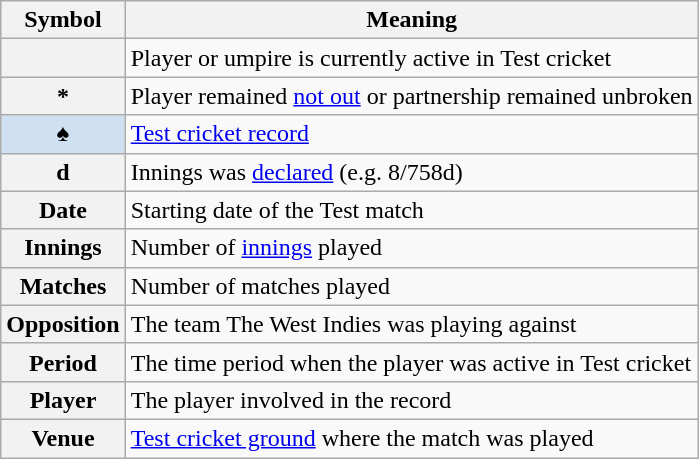<table class="wikitable plainrowheaders">
<tr>
<th scope=col>Symbol</th>
<th scope=col>Meaning</th>
</tr>
<tr>
<th scope=row></th>
<td>Player or umpire is currently active in Test cricket</td>
</tr>
<tr>
<th scope=row>*</th>
<td>Player remained <a href='#'>not out</a> or partnership remained unbroken</td>
</tr>
<tr>
<th scope=row style=background:#cee0f2;>♠</th>
<td><a href='#'>Test cricket record</a></td>
</tr>
<tr>
<th scope=row>d</th>
<td>Innings was <a href='#'>declared</a> (e.g. 8/758d)</td>
</tr>
<tr>
<th scope=row>Date</th>
<td>Starting date of the Test match</td>
</tr>
<tr>
<th scope=row>Innings</th>
<td>Number of <a href='#'>innings</a> played</td>
</tr>
<tr>
<th scope=row>Matches</th>
<td>Number of matches played</td>
</tr>
<tr>
<th scope=row>Opposition</th>
<td>The team The West Indies was playing against</td>
</tr>
<tr>
<th scope=row>Period</th>
<td>The time period when the player was active in Test cricket</td>
</tr>
<tr>
<th scope=row>Player</th>
<td>The player involved in the record</td>
</tr>
<tr>
<th scope=row>Venue</th>
<td><a href='#'>Test cricket ground</a> where the match was played</td>
</tr>
</table>
